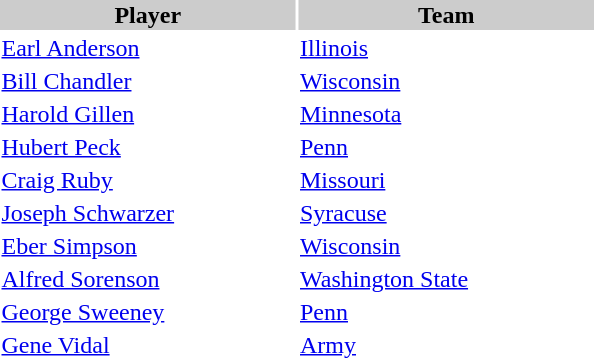<table style="width:400px" "border:'1' 'solid' 'gray'">
<tr>
<th bgcolor="#CCCCCC" style="width:50%">Player</th>
<th bgcolor="#CCCCCC" style="width:50%">Team</th>
</tr>
<tr>
<td><a href='#'>Earl Anderson</a></td>
<td><a href='#'>Illinois</a></td>
</tr>
<tr>
<td><a href='#'>Bill Chandler</a></td>
<td><a href='#'>Wisconsin</a></td>
</tr>
<tr>
<td><a href='#'>Harold Gillen</a></td>
<td><a href='#'>Minnesota</a></td>
</tr>
<tr>
<td><a href='#'>Hubert Peck</a></td>
<td><a href='#'>Penn</a></td>
</tr>
<tr>
<td><a href='#'>Craig Ruby</a></td>
<td><a href='#'>Missouri</a></td>
</tr>
<tr>
<td><a href='#'>Joseph Schwarzer</a></td>
<td><a href='#'>Syracuse</a></td>
</tr>
<tr>
<td><a href='#'>Eber Simpson</a></td>
<td><a href='#'>Wisconsin</a></td>
</tr>
<tr>
<td><a href='#'>Alfred Sorenson</a></td>
<td><a href='#'>Washington State</a></td>
</tr>
<tr>
<td><a href='#'>George Sweeney</a></td>
<td><a href='#'>Penn</a></td>
</tr>
<tr>
<td><a href='#'>Gene Vidal</a></td>
<td><a href='#'>Army</a></td>
</tr>
</table>
